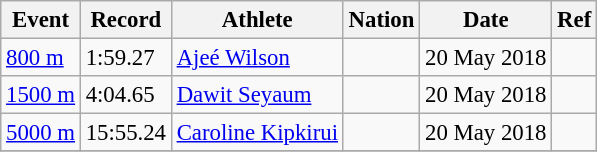<table class="wikitable" style="font-size:95%;">
<tr>
<th>Event</th>
<th>Record</th>
<th>Athlete</th>
<th>Nation</th>
<th>Date</th>
<th>Ref</th>
</tr>
<tr>
<td><a href='#'>800 m</a></td>
<td>1:59.27</td>
<td><a href='#'>Ajeé Wilson</a></td>
<td></td>
<td>20 May 2018</td>
<td></td>
</tr>
<tr>
<td><a href='#'>1500 m</a></td>
<td>4:04.65</td>
<td><a href='#'>Dawit Seyaum</a></td>
<td></td>
<td>20 May 2018</td>
<td></td>
</tr>
<tr>
<td><a href='#'>5000 m</a></td>
<td>15:55.24</td>
<td><a href='#'>Caroline Kipkirui</a></td>
<td></td>
<td>20 May 2018</td>
<td></td>
</tr>
<tr>
</tr>
</table>
